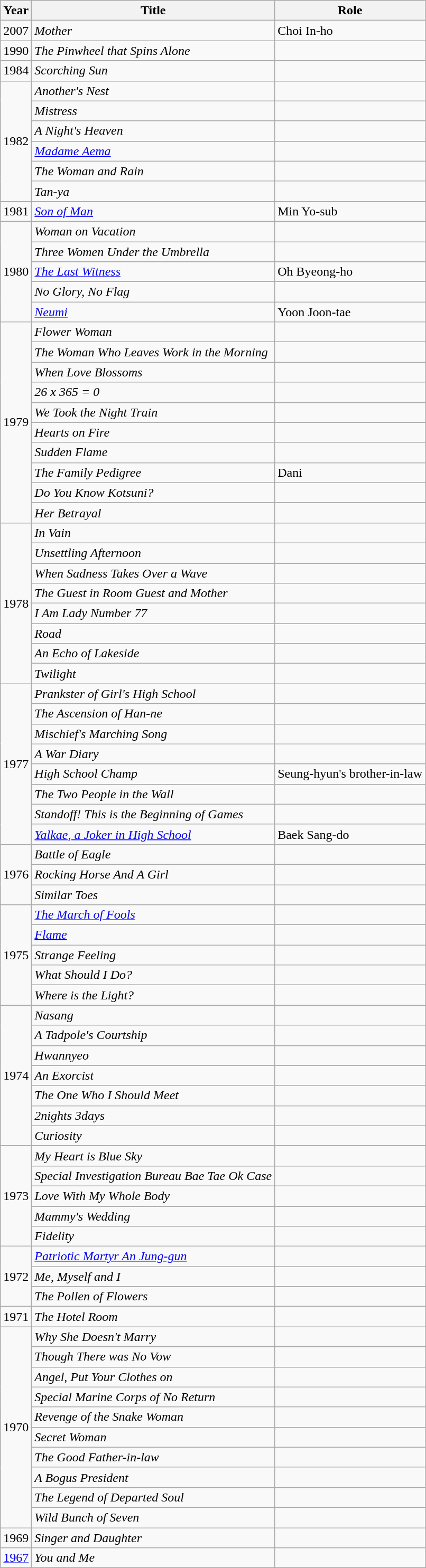<table class="wikitable">
<tr>
<th>Year</th>
<th>Title</th>
<th>Role</th>
</tr>
<tr>
<td>2007</td>
<td><em>Mother</em></td>
<td>Choi In-ho</td>
</tr>
<tr>
<td>1990</td>
<td><em>The Pinwheel that Spins Alone</em></td>
<td></td>
</tr>
<tr>
<td>1984</td>
<td><em>Scorching Sun</em></td>
<td></td>
</tr>
<tr>
<td rowspan=6>1982</td>
<td><em>Another's Nest</em></td>
<td></td>
</tr>
<tr>
<td><em>Mistress</em></td>
<td></td>
</tr>
<tr>
<td><em>A Night's Heaven</em></td>
<td></td>
</tr>
<tr>
<td><em><a href='#'>Madame Aema</a></em></td>
<td></td>
</tr>
<tr>
<td><em>The Woman and Rain</em></td>
<td></td>
</tr>
<tr>
<td><em>Tan-ya</em></td>
<td></td>
</tr>
<tr>
<td>1981</td>
<td><em><a href='#'>Son of Man</a></em></td>
<td>Min Yo-sub</td>
</tr>
<tr>
<td rowspan=5>1980</td>
<td><em>Woman on Vacation</em></td>
<td></td>
</tr>
<tr>
<td><em>Three Women Under the Umbrella</em></td>
<td></td>
</tr>
<tr>
<td><em><a href='#'>The Last Witness</a></em></td>
<td>Oh Byeong-ho</td>
</tr>
<tr>
<td><em>No Glory, No Flag</em></td>
<td></td>
</tr>
<tr>
<td><em><a href='#'>Neumi</a></em></td>
<td>Yoon Joon-tae</td>
</tr>
<tr>
<td rowspan=10>1979</td>
<td><em>Flower Woman</em></td>
<td></td>
</tr>
<tr>
<td><em>The Woman Who Leaves Work in the Morning</em></td>
<td></td>
</tr>
<tr>
<td><em>When Love Blossoms</em></td>
<td></td>
</tr>
<tr>
<td><em>26 x 365 = 0</em></td>
<td></td>
</tr>
<tr>
<td><em>We Took the Night Train</em></td>
<td></td>
</tr>
<tr>
<td><em>Hearts on Fire</em></td>
<td></td>
</tr>
<tr>
<td><em>Sudden Flame</em></td>
<td></td>
</tr>
<tr>
<td><em>The Family Pedigree</em></td>
<td>Dani</td>
</tr>
<tr>
<td><em>Do You Know Kotsuni?</em></td>
<td></td>
</tr>
<tr>
<td><em>Her Betrayal</em></td>
<td></td>
</tr>
<tr>
<td rowspan=8>1978</td>
<td><em>In Vain</em></td>
<td></td>
</tr>
<tr>
<td><em>Unsettling Afternoon</em></td>
<td></td>
</tr>
<tr>
<td><em>When Sadness Takes Over a Wave</em></td>
<td></td>
</tr>
<tr>
<td><em>The Guest in Room Guest and Mother</em></td>
<td></td>
</tr>
<tr>
<td><em>I Am Lady Number 77</em></td>
<td></td>
</tr>
<tr>
<td><em>Road</em></td>
<td></td>
</tr>
<tr>
<td><em>An Echo of Lakeside</em></td>
<td></td>
</tr>
<tr>
<td><em>Twilight</em></td>
<td></td>
</tr>
<tr>
<td rowspan=8>1977</td>
<td><em>Prankster of Girl's High School</em></td>
<td></td>
</tr>
<tr>
<td><em>The Ascension of Han-ne</em></td>
<td></td>
</tr>
<tr>
<td><em>Mischief's Marching Song</em></td>
<td></td>
</tr>
<tr>
<td><em>A War Diary</em></td>
<td></td>
</tr>
<tr>
<td><em>High School Champ</em></td>
<td>Seung-hyun's brother-in-law</td>
</tr>
<tr>
<td><em>The Two People in the Wall</em></td>
<td></td>
</tr>
<tr>
<td><em>Standoff! This is the Beginning of Games</em></td>
<td></td>
</tr>
<tr>
<td><em><a href='#'>Yalkae, a Joker in High School</a></em></td>
<td>Baek Sang-do</td>
</tr>
<tr>
<td rowspan=3>1976</td>
<td><em>Battle of Eagle</em></td>
<td></td>
</tr>
<tr>
<td><em>Rocking Horse And A Girl</em></td>
<td></td>
</tr>
<tr>
<td><em>Similar Toes</em></td>
<td></td>
</tr>
<tr>
<td rowspan=5>1975</td>
<td><em><a href='#'>The March of Fools</a></em></td>
<td></td>
</tr>
<tr>
<td><em><a href='#'>Flame</a></em></td>
<td></td>
</tr>
<tr>
<td><em>Strange Feeling</em></td>
<td></td>
</tr>
<tr>
<td><em>What Should I Do?</em></td>
<td></td>
</tr>
<tr>
<td><em>Where is the Light?</em></td>
<td></td>
</tr>
<tr>
<td rowspan=7>1974</td>
<td><em>Nasang</em></td>
<td></td>
</tr>
<tr>
<td><em>A Tadpole's Courtship</em></td>
<td></td>
</tr>
<tr>
<td><em>Hwannyeo</em></td>
<td></td>
</tr>
<tr>
<td><em>An Exorcist</em></td>
<td></td>
</tr>
<tr>
<td><em>The One Who I Should Meet</em></td>
<td></td>
</tr>
<tr>
<td><em>2nights 3days</em></td>
<td></td>
</tr>
<tr>
<td><em>Curiosity</em></td>
<td></td>
</tr>
<tr>
<td rowspan=5>1973</td>
<td><em>My Heart is Blue Sky</em></td>
<td></td>
</tr>
<tr>
<td><em>Special Investigation Bureau Bae Tae Ok Case</em></td>
<td></td>
</tr>
<tr>
<td><em>Love With My Whole Body</em></td>
<td></td>
</tr>
<tr>
<td><em>Mammy's Wedding</em></td>
<td></td>
</tr>
<tr>
<td><em>Fidelity</em></td>
<td></td>
</tr>
<tr>
<td rowspan=3>1972</td>
<td><em><a href='#'>Patriotic Martyr An Jung-gun</a></em></td>
<td></td>
</tr>
<tr>
<td><em>Me, Myself and I</em></td>
<td></td>
</tr>
<tr>
<td><em>The Pollen of Flowers</em></td>
<td></td>
</tr>
<tr>
<td>1971</td>
<td><em>The Hotel Room</em></td>
<td></td>
</tr>
<tr>
<td rowspan=10>1970</td>
<td><em>Why She Doesn't Marry</em></td>
<td></td>
</tr>
<tr>
<td><em>Though There was No Vow</em></td>
<td></td>
</tr>
<tr>
<td><em>Angel, Put Your Clothes on</em></td>
<td></td>
</tr>
<tr>
<td><em>Special Marine Corps of No Return</em></td>
<td></td>
</tr>
<tr>
<td><em>Revenge of the Snake Woman</em></td>
<td></td>
</tr>
<tr>
<td><em>Secret Woman</em></td>
<td></td>
</tr>
<tr>
<td><em>The Good Father-in-law</em></td>
<td></td>
</tr>
<tr>
<td><em>A Bogus President</em></td>
<td></td>
</tr>
<tr>
<td><em>The Legend of Departed Soul</em></td>
<td></td>
</tr>
<tr>
<td><em>Wild Bunch of Seven</em></td>
<td></td>
</tr>
<tr>
<td>1969</td>
<td><em>Singer and Daughter</em></td>
<td></td>
</tr>
<tr>
<td><a href='#'>1967</a></td>
<td><em>You and Me</em></td>
<td></td>
</tr>
</table>
